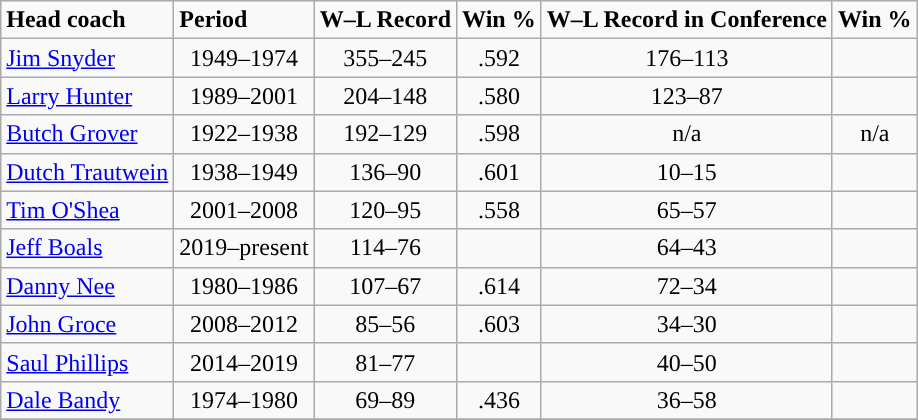<table class="wikitable">
<tr>
<td><span><strong>Head coach</strong></span></td>
<td><span><strong>Period</strong></span></td>
<td><span><strong>W–L  Record</strong></span></td>
<td><span><strong>Win %</strong></span></td>
<td><span><strong>W–L  Record in Conference</strong></span></td>
<td><span><strong>Win %</strong></span></td>
</tr>
<tr>
<td><a href='#'>Jim Snyder</a></td>
<td align=center>1949–1974</td>
<td align=center>355–245</td>
<td align=center>.592</td>
<td align="center">176–113</td>
<td align="center"></td>
</tr>
<tr>
<td><a href='#'>Larry Hunter</a></td>
<td align=center>1989–2001</td>
<td align=center>204–148</td>
<td align=center>.580</td>
<td align="center">123–87</td>
<td align="center"></td>
</tr>
<tr>
<td><a href='#'>Butch Grover</a></td>
<td align=center>1922–1938</td>
<td align=center>192–129</td>
<td align=center>.598</td>
<td align=center>n/a</td>
<td align=center>n/a</td>
</tr>
<tr>
<td><a href='#'>Dutch Trautwein</a></td>
<td align=center>1938–1949</td>
<td align=center>136–90</td>
<td align=center>.601</td>
<td align="center">10–15</td>
<td align="center"></td>
</tr>
<tr>
<td><a href='#'>Tim O'Shea</a></td>
<td align=center>2001–2008</td>
<td align=center>120–95</td>
<td align=center>.558</td>
<td align="center">65–57</td>
<td align="center"></td>
</tr>
<tr>
<td><a href='#'>Jeff Boals</a></td>
<td align=center>2019–present</td>
<td align="center">114–76</td>
<td align="center"></td>
<td align="center">64–43</td>
<td align="center"></td>
</tr>
<tr>
<td><a href='#'>Danny Nee</a></td>
<td align=center>1980–1986</td>
<td align=center>107–67</td>
<td align=center>.614</td>
<td align="center">72–34</td>
<td align="center"></td>
</tr>
<tr>
<td><a href='#'>John Groce</a></td>
<td align=center>2008–2012</td>
<td align=center>85–56</td>
<td align=center>.603</td>
<td align="center">34–30</td>
<td align="center"></td>
</tr>
<tr>
<td><a href='#'>Saul Phillips</a></td>
<td align=center>2014–2019</td>
<td align="center">81–77</td>
<td align="center"></td>
<td align="center">40–50</td>
<td align="center"></td>
</tr>
<tr>
<td><a href='#'>Dale Bandy</a></td>
<td align=center>1974–1980</td>
<td align=center>69–89</td>
<td align=center>.436</td>
<td align="center">36–58</td>
<td align="center"></td>
</tr>
<tr>
</tr>
</table>
